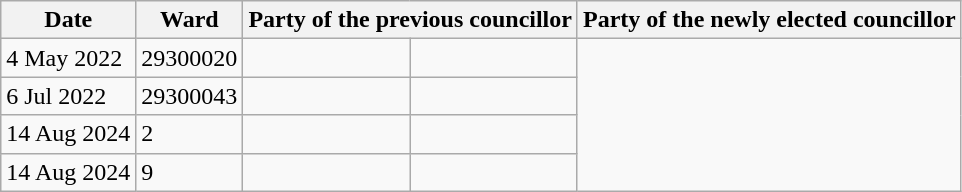<table class="wikitable">
<tr>
<th>Date</th>
<th>Ward</th>
<th colspan=2>Party of the previous councillor</th>
<th colspan=2>Party of the newly elected councillor</th>
</tr>
<tr>
<td>4 May 2022</td>
<td>29300020</td>
<td></td>
<td></td>
</tr>
<tr>
<td>6 Jul 2022</td>
<td>29300043</td>
<td></td>
<td></td>
</tr>
<tr>
<td>14 Aug 2024</td>
<td>2</td>
<td></td>
<td></td>
</tr>
<tr>
<td>14 Aug 2024</td>
<td>9</td>
<td></td>
<td></td>
</tr>
</table>
